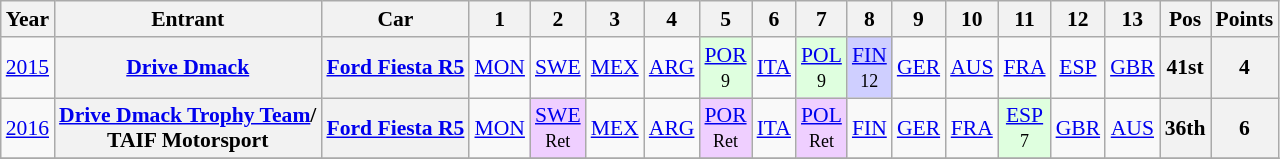<table class="wikitable" style="text-align:center; font-size:90%">
<tr>
<th>Year</th>
<th>Entrant</th>
<th>Car</th>
<th>1</th>
<th>2</th>
<th>3</th>
<th>4</th>
<th>5</th>
<th>6</th>
<th>7</th>
<th>8</th>
<th>9</th>
<th>10</th>
<th>11</th>
<th>12</th>
<th>13</th>
<th>Pos</th>
<th>Points</th>
</tr>
<tr>
<td><a href='#'>2015</a></td>
<th><a href='#'>Drive Dmack</a></th>
<th><a href='#'>Ford Fiesta R5</a></th>
<td><a href='#'>MON</a></td>
<td><a href='#'>SWE</a></td>
<td><a href='#'>MEX</a></td>
<td><a href='#'>ARG</a></td>
<td style="background:#dfffdf;"><a href='#'>POR</a><br><small>9</small></td>
<td><a href='#'>ITA</a></td>
<td style="background:#dfffdf;"><a href='#'>POL</a><br><small>9</small></td>
<td style="background:#CFCFFF;"><a href='#'>FIN</a><br><small>12</small></td>
<td><a href='#'>GER</a></td>
<td><a href='#'>AUS</a></td>
<td><a href='#'>FRA</a></td>
<td><a href='#'>ESP</a></td>
<td><a href='#'>GBR</a></td>
<th>41st</th>
<th>4</th>
</tr>
<tr>
<td><a href='#'>2016</a></td>
<th><a href='#'>Drive Dmack Trophy Team</a>/<br>TAIF Motorsport</th>
<th><a href='#'>Ford Fiesta R5</a></th>
<td><a href='#'>MON</a></td>
<td style="background:#EFCFFF;"><a href='#'>SWE</a><br><small>Ret</small></td>
<td><a href='#'>MEX</a></td>
<td><a href='#'>ARG</a></td>
<td style="background:#EFCFFF;"><a href='#'>POR</a><br><small>Ret</small></td>
<td><a href='#'>ITA</a></td>
<td style="background:#EFCFFF;"><a href='#'>POL</a><br><small>Ret</small></td>
<td><a href='#'>FIN</a></td>
<td><a href='#'>GER</a></td>
<td><a href='#'>FRA</a></td>
<td style="background:#dfffdf;"><a href='#'>ESP</a><br><small>7</small></td>
<td><a href='#'>GBR</a></td>
<td><a href='#'>AUS</a></td>
<th>36th</th>
<th>6</th>
</tr>
<tr>
</tr>
</table>
